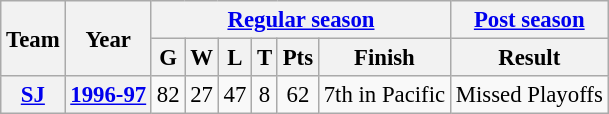<table class="wikitable" style="font-size: 95%; text-align:center;">
<tr>
<th rowspan="2">Team</th>
<th rowspan="2">Year</th>
<th colspan="6"><a href='#'>Regular season</a></th>
<th colspan="1"><a href='#'>Post season</a></th>
</tr>
<tr>
<th>G</th>
<th>W</th>
<th>L</th>
<th>T</th>
<th>Pts</th>
<th>Finish</th>
<th>Result</th>
</tr>
<tr>
<th><a href='#'>SJ</a></th>
<th><a href='#'>1996-97</a></th>
<td>82</td>
<td>27</td>
<td>47</td>
<td>8</td>
<td>62</td>
<td>7th in Pacific</td>
<td>Missed Playoffs</td>
</tr>
</table>
